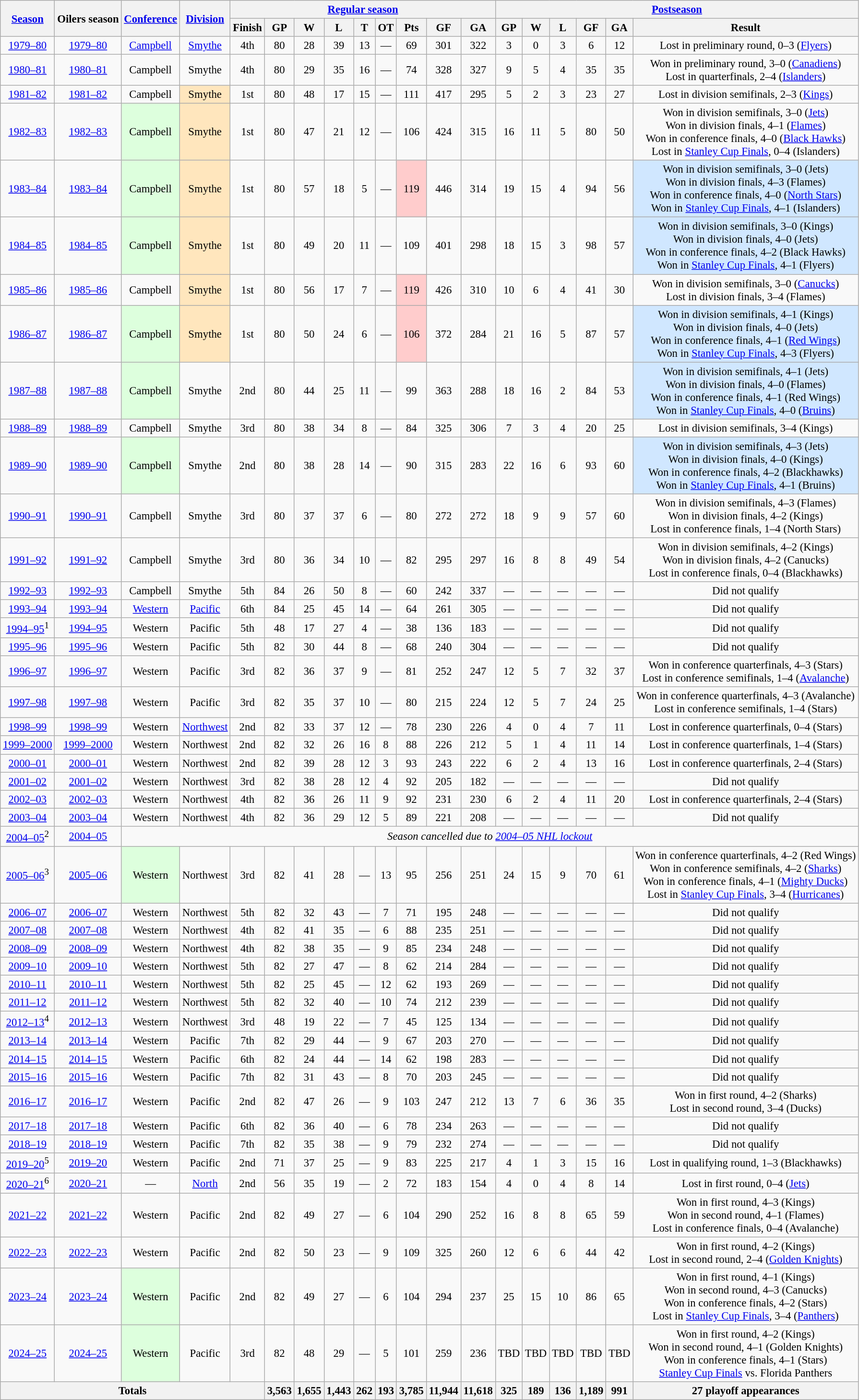<table class="wikitable" style="text-align:center; font-size: 95%">
<tr>
<th rowspan="2"><a href='#'>Season</a></th>
<th rowspan="2">Oilers season</th>
<th rowspan="2"><a href='#'>Conference</a></th>
<th rowspan="2"><a href='#'>Division</a></th>
<th colspan="9"><a href='#'>Regular season</a></th>
<th colspan="6"><a href='#'>Postseason</a></th>
</tr>
<tr>
<th>Finish</th>
<th>GP</th>
<th>W</th>
<th>L</th>
<th>T</th>
<th>OT</th>
<th>Pts</th>
<th>GF</th>
<th>GA</th>
<th>GP</th>
<th>W</th>
<th>L</th>
<th>GF</th>
<th>GA</th>
<th>Result</th>
</tr>
<tr>
<td><a href='#'>1979–80</a></td>
<td><a href='#'>1979–80</a></td>
<td><a href='#'>Campbell</a></td>
<td><a href='#'>Smythe</a></td>
<td>4th</td>
<td>80</td>
<td>28</td>
<td>39</td>
<td>13</td>
<td>—</td>
<td>69</td>
<td>301</td>
<td>322</td>
<td>3</td>
<td>0</td>
<td>3</td>
<td>6</td>
<td>12</td>
<td>Lost in preliminary round, 0–3 (<a href='#'>Flyers</a>)</td>
</tr>
<tr>
<td><a href='#'>1980–81</a></td>
<td><a href='#'>1980–81</a></td>
<td>Campbell</td>
<td>Smythe</td>
<td>4th</td>
<td>80</td>
<td>29</td>
<td>35</td>
<td>16</td>
<td>—</td>
<td>74</td>
<td>328</td>
<td>327</td>
<td>9</td>
<td>5</td>
<td>4</td>
<td>35</td>
<td>35</td>
<td>Won in preliminary round, 3–0 (<a href='#'>Canadiens</a>)<br>Lost in quarterfinals, 2–4 (<a href='#'>Islanders</a>)</td>
</tr>
<tr>
<td><a href='#'>1981–82</a></td>
<td><a href='#'>1981–82</a></td>
<td>Campbell</td>
<td style="background:#FFE6BD;">Smythe</td>
<td>1st</td>
<td>80</td>
<td>48</td>
<td>17</td>
<td>15</td>
<td>—</td>
<td>111</td>
<td>417</td>
<td>295</td>
<td>5</td>
<td>2</td>
<td>3</td>
<td>23</td>
<td>27</td>
<td>Lost in division semifinals, 2–3 (<a href='#'>Kings</a>)</td>
</tr>
<tr>
<td><a href='#'>1982–83</a></td>
<td><a href='#'>1982–83</a></td>
<td bgcolor="#DDFFDD">Campbell</td>
<td style="background:#FFE6BD;">Smythe</td>
<td>1st</td>
<td>80</td>
<td>47</td>
<td>21</td>
<td>12</td>
<td>—</td>
<td>106</td>
<td>424</td>
<td>315</td>
<td>16</td>
<td>11</td>
<td>5</td>
<td>80</td>
<td>50</td>
<td>Won in division semifinals, 3–0 (<a href='#'>Jets</a>)<br>Won in division finals, 4–1 (<a href='#'>Flames</a>)<br>Won in conference finals, 4–0 (<a href='#'>Black Hawks</a>)<br>Lost in <a href='#'>Stanley Cup Finals</a>, 0–4 (Islanders)</td>
</tr>
<tr>
<td><a href='#'>1983–84</a></td>
<td><a href='#'>1983–84</a></td>
<td bgcolor="#DDFFDD">Campbell</td>
<td style="background:#FFE6BD;">Smythe</td>
<td>1st</td>
<td>80</td>
<td>57</td>
<td>18</td>
<td>5</td>
<td>—</td>
<td style="background:#FFCCCC">119</td>
<td>446</td>
<td>314</td>
<td>19</td>
<td>15</td>
<td>4</td>
<td>94</td>
<td>56</td>
<td style="background: #D0E7FF;">Won in division semifinals, 3–0 (Jets)<br>Won in division finals, 4–3 (Flames)<br>Won in conference finals, 4–0 (<a href='#'>North Stars</a>)<br>Won in <a href='#'>Stanley Cup Finals</a>, 4–1 (Islanders)</td>
</tr>
<tr>
<td><a href='#'>1984–85</a></td>
<td><a href='#'>1984–85</a></td>
<td bgcolor="#DDFFDD">Campbell</td>
<td style="background:#FFE6BD;">Smythe</td>
<td>1st</td>
<td>80</td>
<td>49</td>
<td>20</td>
<td>11</td>
<td>—</td>
<td>109</td>
<td>401</td>
<td>298</td>
<td>18</td>
<td>15</td>
<td>3</td>
<td>98</td>
<td>57</td>
<td style="background: #D0E7FF;">Won in division semifinals, 3–0 (Kings)<br>Won in division finals, 4–0 (Jets)<br>Won in conference finals, 4–2 (Black Hawks)<br>Won in <a href='#'>Stanley Cup Finals</a>, 4–1 (Flyers)</td>
</tr>
<tr>
<td><a href='#'>1985–86</a></td>
<td><a href='#'>1985–86</a></td>
<td>Campbell</td>
<td style="background:#FFE6BD;">Smythe</td>
<td>1st</td>
<td>80</td>
<td>56</td>
<td>17</td>
<td>7</td>
<td>—</td>
<td style="background:#FFCCCC">119</td>
<td>426</td>
<td>310</td>
<td>10</td>
<td>6</td>
<td>4</td>
<td>41</td>
<td>30</td>
<td>Won in division semifinals, 3–0 (<a href='#'>Canucks</a>)<br>Lost in division finals, 3–4 (Flames)</td>
</tr>
<tr>
<td><a href='#'>1986–87</a></td>
<td><a href='#'>1986–87</a></td>
<td bgcolor="#DDFFDD">Campbell</td>
<td style="background:#FFE6BD;">Smythe</td>
<td>1st</td>
<td>80</td>
<td>50</td>
<td>24</td>
<td>6</td>
<td>—</td>
<td style="background:#FFCCCC">106</td>
<td>372</td>
<td>284</td>
<td>21</td>
<td>16</td>
<td>5</td>
<td>87</td>
<td>57</td>
<td style="background: #D0E7FF;">Won in division semifinals, 4–1 (Kings)<br>Won in division finals, 4–0 (Jets)<br>Won in conference finals, 4–1 (<a href='#'>Red Wings</a>)<br>Won in <a href='#'>Stanley Cup Finals</a>, 4–3 (Flyers)</td>
</tr>
<tr>
<td><a href='#'>1987–88</a></td>
<td><a href='#'>1987–88</a></td>
<td bgcolor="#DDFFDD">Campbell</td>
<td>Smythe</td>
<td>2nd</td>
<td>80</td>
<td>44</td>
<td>25</td>
<td>11</td>
<td>—</td>
<td>99</td>
<td>363</td>
<td>288</td>
<td>18</td>
<td>16</td>
<td>2</td>
<td>84</td>
<td>53</td>
<td style="background: #D0E7FF;">Won in division semifinals, 4–1 (Jets)<br>Won in division finals, 4–0 (Flames)<br>Won in conference finals, 4–1 (Red Wings)<br>Won in <a href='#'>Stanley Cup Finals</a>, 4–0 (<a href='#'>Bruins</a>)</td>
</tr>
<tr>
<td><a href='#'>1988–89</a></td>
<td><a href='#'>1988–89</a></td>
<td>Campbell</td>
<td>Smythe</td>
<td>3rd</td>
<td>80</td>
<td>38</td>
<td>34</td>
<td>8</td>
<td>—</td>
<td>84</td>
<td>325</td>
<td>306</td>
<td>7</td>
<td>3</td>
<td>4</td>
<td>20</td>
<td>25</td>
<td>Lost in division semifinals, 3–4 (Kings)</td>
</tr>
<tr>
<td><a href='#'>1989–90</a></td>
<td><a href='#'>1989–90</a></td>
<td bgcolor="#DDFFDD">Campbell</td>
<td>Smythe</td>
<td>2nd</td>
<td>80</td>
<td>38</td>
<td>28</td>
<td>14</td>
<td>—</td>
<td>90</td>
<td>315</td>
<td>283</td>
<td>22</td>
<td>16</td>
<td>6</td>
<td>93</td>
<td>60</td>
<td style="background: #D0E7FF;">Won in division semifinals, 4–3 (Jets)<br>Won in division finals, 4–0 (Kings)<br>Won in conference finals, 4–2 (Blackhawks)<br>Won in <a href='#'>Stanley Cup Finals</a>, 4–1 (Bruins)</td>
</tr>
<tr>
<td><a href='#'>1990–91</a></td>
<td><a href='#'>1990–91</a></td>
<td>Campbell</td>
<td>Smythe</td>
<td>3rd</td>
<td>80</td>
<td>37</td>
<td>37</td>
<td>6</td>
<td>—</td>
<td>80</td>
<td>272</td>
<td>272</td>
<td>18</td>
<td>9</td>
<td>9</td>
<td>57</td>
<td>60</td>
<td>Won in division semifinals, 4–3 (Flames)<br>Won in division finals, 4–2 (Kings)<br>Lost in conference finals, 1–4 (North Stars)</td>
</tr>
<tr>
<td><a href='#'>1991–92</a></td>
<td><a href='#'>1991–92</a></td>
<td>Campbell</td>
<td>Smythe</td>
<td>3rd</td>
<td>80</td>
<td>36</td>
<td>34</td>
<td>10</td>
<td>—</td>
<td>82</td>
<td>295</td>
<td>297</td>
<td>16</td>
<td>8</td>
<td>8</td>
<td>49</td>
<td>54</td>
<td>Won in division semifinals, 4–2 (Kings)<br>Won in division finals, 4–2 (Canucks)<br>Lost in conference finals, 0–4 (Blackhawks)</td>
</tr>
<tr>
<td><a href='#'>1992–93</a></td>
<td><a href='#'>1992–93</a></td>
<td>Campbell</td>
<td>Smythe</td>
<td>5th</td>
<td>84</td>
<td>26</td>
<td>50</td>
<td>8</td>
<td>—</td>
<td>60</td>
<td>242</td>
<td>337</td>
<td>—</td>
<td>—</td>
<td>—</td>
<td>—</td>
<td>—</td>
<td>Did not qualify</td>
</tr>
<tr>
<td><a href='#'>1993–94</a></td>
<td><a href='#'>1993–94</a></td>
<td><a href='#'>Western</a></td>
<td><a href='#'>Pacific</a></td>
<td>6th</td>
<td>84</td>
<td>25</td>
<td>45</td>
<td>14</td>
<td>—</td>
<td>64</td>
<td>261</td>
<td>305</td>
<td>—</td>
<td>—</td>
<td>—</td>
<td>—</td>
<td>—</td>
<td>Did not qualify</td>
</tr>
<tr>
<td><a href='#'>1994–95</a><sup>1</sup></td>
<td><a href='#'>1994–95</a></td>
<td>Western</td>
<td>Pacific</td>
<td>5th</td>
<td>48</td>
<td>17</td>
<td>27</td>
<td>4</td>
<td>—</td>
<td>38</td>
<td>136</td>
<td>183</td>
<td>—</td>
<td>—</td>
<td>—</td>
<td>—</td>
<td>—</td>
<td>Did not qualify</td>
</tr>
<tr>
<td><a href='#'>1995–96</a></td>
<td><a href='#'>1995–96</a></td>
<td>Western</td>
<td>Pacific</td>
<td>5th</td>
<td>82</td>
<td>30</td>
<td>44</td>
<td>8</td>
<td>—</td>
<td>68</td>
<td>240</td>
<td>304</td>
<td>—</td>
<td>—</td>
<td>—</td>
<td>—</td>
<td>—</td>
<td>Did not qualify</td>
</tr>
<tr>
<td><a href='#'>1996–97</a></td>
<td><a href='#'>1996–97</a></td>
<td>Western</td>
<td>Pacific</td>
<td>3rd</td>
<td>82</td>
<td>36</td>
<td>37</td>
<td>9</td>
<td>—</td>
<td>81</td>
<td>252</td>
<td>247</td>
<td>12</td>
<td>5</td>
<td>7</td>
<td>32</td>
<td>37</td>
<td>Won in conference quarterfinals, 4–3 (Stars)<br>Lost in conference semifinals, 1–4 (<a href='#'>Avalanche</a>)</td>
</tr>
<tr>
<td><a href='#'>1997–98</a></td>
<td><a href='#'>1997–98</a></td>
<td>Western</td>
<td>Pacific</td>
<td>3rd</td>
<td>82</td>
<td>35</td>
<td>37</td>
<td>10</td>
<td>—</td>
<td>80</td>
<td>215</td>
<td>224</td>
<td>12</td>
<td>5</td>
<td>7</td>
<td>24</td>
<td>25</td>
<td>Won in conference quarterfinals, 4–3 (Avalanche)<br>Lost in conference semifinals, 1–4 (Stars)</td>
</tr>
<tr>
<td><a href='#'>1998–99</a></td>
<td><a href='#'>1998–99</a></td>
<td>Western</td>
<td><a href='#'>Northwest</a></td>
<td>2nd</td>
<td>82</td>
<td>33</td>
<td>37</td>
<td>12</td>
<td>—</td>
<td>78</td>
<td>230</td>
<td>226</td>
<td>4</td>
<td>0</td>
<td>4</td>
<td>7</td>
<td>11</td>
<td>Lost in conference quarterfinals, 0–4 (Stars)</td>
</tr>
<tr>
<td><a href='#'>1999–2000</a></td>
<td><a href='#'>1999–2000</a></td>
<td>Western</td>
<td>Northwest</td>
<td>2nd</td>
<td>82</td>
<td>32</td>
<td>26</td>
<td>16</td>
<td>8</td>
<td>88</td>
<td>226</td>
<td>212</td>
<td>5</td>
<td>1</td>
<td>4</td>
<td>11</td>
<td>14</td>
<td>Lost in conference quarterfinals, 1–4 (Stars)</td>
</tr>
<tr>
<td><a href='#'>2000–01</a></td>
<td><a href='#'>2000–01</a></td>
<td>Western</td>
<td>Northwest</td>
<td>2nd</td>
<td>82</td>
<td>39</td>
<td>28</td>
<td>12</td>
<td>3</td>
<td>93</td>
<td>243</td>
<td>222</td>
<td>6</td>
<td>2</td>
<td>4</td>
<td>13</td>
<td>16</td>
<td>Lost in conference quarterfinals, 2–4 (Stars)</td>
</tr>
<tr>
<td><a href='#'>2001–02</a></td>
<td><a href='#'>2001–02</a></td>
<td>Western</td>
<td>Northwest</td>
<td>3rd</td>
<td>82</td>
<td>38</td>
<td>28</td>
<td>12</td>
<td>4</td>
<td>92</td>
<td>205</td>
<td>182</td>
<td>—</td>
<td>—</td>
<td>—</td>
<td>—</td>
<td>—</td>
<td>Did not qualify</td>
</tr>
<tr>
<td><a href='#'>2002–03</a></td>
<td><a href='#'>2002–03</a></td>
<td>Western</td>
<td>Northwest</td>
<td>4th</td>
<td>82</td>
<td>36</td>
<td>26</td>
<td>11</td>
<td>9</td>
<td>92</td>
<td>231</td>
<td>230</td>
<td>6</td>
<td>2</td>
<td>4</td>
<td>11</td>
<td>20</td>
<td>Lost in conference quarterfinals, 2–4 (Stars)</td>
</tr>
<tr>
<td><a href='#'>2003–04</a></td>
<td><a href='#'>2003–04</a></td>
<td>Western</td>
<td>Northwest</td>
<td>4th</td>
<td>82</td>
<td>36</td>
<td>29</td>
<td>12</td>
<td>5</td>
<td>89</td>
<td>221</td>
<td>208</td>
<td>—</td>
<td>—</td>
<td>—</td>
<td>—</td>
<td>—</td>
<td>Did not qualify</td>
</tr>
<tr>
<td><a href='#'>2004–05</a><sup>2</sup></td>
<td><a href='#'>2004–05</a></td>
<td colspan="17"><em>Season cancelled due to <a href='#'>2004–05 NHL lockout</a></em></td>
</tr>
<tr>
<td><a href='#'>2005–06</a><sup>3</sup></td>
<td><a href='#'>2005–06</a></td>
<td bgcolor="#DDFFDD">Western</td>
<td>Northwest</td>
<td>3rd</td>
<td>82</td>
<td>41</td>
<td>28</td>
<td>—</td>
<td>13</td>
<td>95</td>
<td>256</td>
<td>251</td>
<td>24</td>
<td>15</td>
<td>9</td>
<td>70</td>
<td>61</td>
<td>Won in conference quarterfinals, 4–2 (Red Wings)<br>Won in conference semifinals, 4–2 (<a href='#'>Sharks</a>)<br>Won in conference finals, 4–1 (<a href='#'>Mighty Ducks</a>)<br>Lost in <a href='#'>Stanley Cup Finals</a>, 3–4 (<a href='#'>Hurricanes</a>)</td>
</tr>
<tr>
<td><a href='#'>2006–07</a></td>
<td><a href='#'>2006–07</a></td>
<td>Western</td>
<td>Northwest</td>
<td>5th</td>
<td>82</td>
<td>32</td>
<td>43</td>
<td>—</td>
<td>7</td>
<td>71</td>
<td>195</td>
<td>248</td>
<td>—</td>
<td>—</td>
<td>—</td>
<td>—</td>
<td>—</td>
<td>Did not qualify</td>
</tr>
<tr>
<td><a href='#'>2007–08</a></td>
<td><a href='#'>2007–08</a></td>
<td>Western</td>
<td>Northwest</td>
<td>4th</td>
<td>82</td>
<td>41</td>
<td>35</td>
<td>—</td>
<td>6</td>
<td>88</td>
<td>235</td>
<td>251</td>
<td>—</td>
<td>—</td>
<td>—</td>
<td>—</td>
<td>—</td>
<td>Did not qualify</td>
</tr>
<tr>
<td><a href='#'>2008–09</a></td>
<td><a href='#'>2008–09</a></td>
<td>Western</td>
<td>Northwest</td>
<td>4th</td>
<td>82</td>
<td>38</td>
<td>35</td>
<td>—</td>
<td>9</td>
<td>85</td>
<td>234</td>
<td>248</td>
<td>—</td>
<td>—</td>
<td>—</td>
<td>—</td>
<td>—</td>
<td>Did not qualify</td>
</tr>
<tr>
<td><a href='#'>2009–10</a></td>
<td><a href='#'>2009–10</a></td>
<td>Western</td>
<td>Northwest</td>
<td>5th</td>
<td>82</td>
<td>27</td>
<td>47</td>
<td>—</td>
<td>8</td>
<td>62</td>
<td>214</td>
<td>284</td>
<td>—</td>
<td>—</td>
<td>—</td>
<td>—</td>
<td>—</td>
<td>Did not qualify</td>
</tr>
<tr>
<td><a href='#'>2010–11</a></td>
<td><a href='#'>2010–11</a></td>
<td>Western</td>
<td>Northwest</td>
<td>5th</td>
<td>82</td>
<td>25</td>
<td>45</td>
<td>—</td>
<td>12</td>
<td>62</td>
<td>193</td>
<td>269</td>
<td>—</td>
<td>—</td>
<td>—</td>
<td>—</td>
<td>—</td>
<td>Did not qualify</td>
</tr>
<tr>
<td><a href='#'>2011–12</a></td>
<td><a href='#'>2011–12</a></td>
<td>Western</td>
<td>Northwest</td>
<td>5th</td>
<td>82</td>
<td>32</td>
<td>40</td>
<td>—</td>
<td>10</td>
<td>74</td>
<td>212</td>
<td>239</td>
<td>—</td>
<td>—</td>
<td>—</td>
<td>—</td>
<td>—</td>
<td>Did not qualify</td>
</tr>
<tr>
<td><a href='#'>2012–13</a><sup>4</sup></td>
<td><a href='#'>2012–13</a></td>
<td>Western</td>
<td>Northwest</td>
<td>3rd</td>
<td>48</td>
<td>19</td>
<td>22</td>
<td>—</td>
<td>7</td>
<td>45</td>
<td>125</td>
<td>134</td>
<td>—</td>
<td>—</td>
<td>—</td>
<td>—</td>
<td>—</td>
<td>Did not qualify</td>
</tr>
<tr>
<td><a href='#'>2013–14</a></td>
<td><a href='#'>2013–14</a></td>
<td>Western</td>
<td>Pacific</td>
<td>7th</td>
<td>82</td>
<td>29</td>
<td>44</td>
<td>—</td>
<td>9</td>
<td>67</td>
<td>203</td>
<td>270</td>
<td>—</td>
<td>—</td>
<td>—</td>
<td>—</td>
<td>—</td>
<td>Did not qualify</td>
</tr>
<tr>
<td><a href='#'>2014–15</a></td>
<td><a href='#'>2014–15</a></td>
<td>Western</td>
<td>Pacific</td>
<td>6th</td>
<td>82</td>
<td>24</td>
<td>44</td>
<td>—</td>
<td>14</td>
<td>62</td>
<td>198</td>
<td>283</td>
<td>—</td>
<td>—</td>
<td>—</td>
<td>—</td>
<td>—</td>
<td>Did not qualify</td>
</tr>
<tr>
<td><a href='#'>2015–16</a></td>
<td><a href='#'>2015–16</a></td>
<td>Western</td>
<td>Pacific</td>
<td>7th</td>
<td>82</td>
<td>31</td>
<td>43</td>
<td>—</td>
<td>8</td>
<td>70</td>
<td>203</td>
<td>245</td>
<td>—</td>
<td>—</td>
<td>—</td>
<td>—</td>
<td>—</td>
<td>Did not qualify</td>
</tr>
<tr>
<td><a href='#'>2016–17</a></td>
<td><a href='#'>2016–17</a></td>
<td>Western</td>
<td>Pacific</td>
<td>2nd</td>
<td>82</td>
<td>47</td>
<td>26</td>
<td>—</td>
<td>9</td>
<td>103</td>
<td>247</td>
<td>212</td>
<td>13</td>
<td>7</td>
<td>6</td>
<td>36</td>
<td>35</td>
<td>Won in first round, 4–2 (Sharks)<br>Lost in second round, 3–4 (Ducks)</td>
</tr>
<tr>
<td><a href='#'>2017–18</a></td>
<td><a href='#'>2017–18</a></td>
<td>Western</td>
<td>Pacific</td>
<td>6th</td>
<td>82</td>
<td>36</td>
<td>40</td>
<td>—</td>
<td>6</td>
<td>78</td>
<td>234</td>
<td>263</td>
<td>—</td>
<td>—</td>
<td>—</td>
<td>—</td>
<td>—</td>
<td>Did not qualify</td>
</tr>
<tr>
<td><a href='#'>2018–19</a></td>
<td><a href='#'>2018–19</a></td>
<td>Western</td>
<td>Pacific</td>
<td>7th</td>
<td>82</td>
<td>35</td>
<td>38</td>
<td>—</td>
<td>9</td>
<td>79</td>
<td>232</td>
<td>274</td>
<td>—</td>
<td>—</td>
<td>—</td>
<td>—</td>
<td>—</td>
<td>Did not qualify</td>
</tr>
<tr>
<td><a href='#'>2019–20</a><sup>5</sup></td>
<td><a href='#'>2019–20</a></td>
<td>Western</td>
<td>Pacific</td>
<td>2nd</td>
<td>71</td>
<td>37</td>
<td>25</td>
<td>—</td>
<td>9</td>
<td>83</td>
<td>225</td>
<td>217</td>
<td>4</td>
<td>1</td>
<td>3</td>
<td>15</td>
<td>16</td>
<td>Lost in qualifying round, 1–3 (Blackhawks)</td>
</tr>
<tr>
<td><a href='#'>2020–21</a><sup>6</sup></td>
<td><a href='#'>2020–21</a></td>
<td>—</td>
<td><a href='#'>North</a></td>
<td>2nd</td>
<td>56</td>
<td>35</td>
<td>19</td>
<td>—</td>
<td>2</td>
<td>72</td>
<td>183</td>
<td>154</td>
<td>4</td>
<td>0</td>
<td>4</td>
<td>8</td>
<td>14</td>
<td>Lost in first round, 0–4 (<a href='#'>Jets</a>)</td>
</tr>
<tr>
<td><a href='#'>2021–22</a></td>
<td><a href='#'>2021–22</a></td>
<td>Western</td>
<td>Pacific</td>
<td>2nd</td>
<td>82</td>
<td>49</td>
<td>27</td>
<td>—</td>
<td>6</td>
<td>104</td>
<td>290</td>
<td>252</td>
<td>16</td>
<td>8</td>
<td>8</td>
<td>65</td>
<td>59</td>
<td>Won in first round, 4–3 (Kings)<br>Won in second round, 4–1 (Flames)<br>Lost in conference finals, 0–4 (Avalanche)</td>
</tr>
<tr>
<td><a href='#'>2022–23</a></td>
<td><a href='#'>2022–23</a></td>
<td>Western</td>
<td>Pacific</td>
<td>2nd</td>
<td>82</td>
<td>50</td>
<td>23</td>
<td>—</td>
<td>9</td>
<td>109</td>
<td>325</td>
<td>260</td>
<td>12</td>
<td>6</td>
<td>6</td>
<td>44</td>
<td>42</td>
<td>Won in first round, 4–2 (Kings)<br>Lost in second round, 2–4 (<a href='#'>Golden Knights</a>)</td>
</tr>
<tr>
<td><a href='#'>2023–24</a></td>
<td><a href='#'>2023–24</a></td>
<td bgcolor="#DDFFDD">Western</td>
<td>Pacific</td>
<td>2nd</td>
<td>82</td>
<td>49</td>
<td>27</td>
<td>—</td>
<td>6</td>
<td>104</td>
<td>294</td>
<td>237</td>
<td>25</td>
<td>15</td>
<td>10</td>
<td>86</td>
<td>65</td>
<td>Won in first round, 4–1 (Kings)<br>Won in second round, 4–3 (Canucks)<br>Won in conference finals, 4–2 (Stars)<br>Lost in <a href='#'>Stanley Cup Finals</a>, 3–4 (<a href='#'>Panthers</a>)</td>
</tr>
<tr>
<td><a href='#'>2024–25</a></td>
<td><a href='#'>2024–25</a></td>
<td bgcolor="#DDFFDD">Western</td>
<td>Pacific</td>
<td>3rd</td>
<td>82</td>
<td>48</td>
<td>29</td>
<td>—</td>
<td>5</td>
<td>101</td>
<td>259</td>
<td>236</td>
<td>TBD</td>
<td>TBD</td>
<td>TBD</td>
<td>TBD</td>
<td>TBD</td>
<td>Won in first round, 4–2 (Kings)<br> Won in second round, 4–1 (Golden Knights)<br>Won in conference finals, 4–1 (Stars)<br><a href='#'>Stanley Cup Finals</a> vs. Florida Panthers</td>
</tr>
<tr>
<th colspan="5">Totals</th>
<th>3,563</th>
<th>1,655</th>
<th>1,443</th>
<th>262</th>
<th>193</th>
<th>3,785</th>
<th>11,944</th>
<th>11,618</th>
<th>325</th>
<th>189</th>
<th>136</th>
<th>1,189</th>
<th>991</th>
<th>27 playoff appearances</th>
</tr>
</table>
